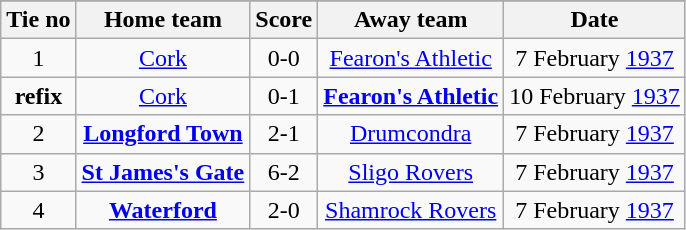<table class="wikitable" style="text-align: center">
<tr>
</tr>
<tr>
<th>Tie no</th>
<th>Home team</th>
<th>Score</th>
<th>Away team</th>
<th>Date</th>
</tr>
<tr>
<td>1</td>
<td><a href='#'>Cork</a></td>
<td>0-0</td>
<td><a href='#'>Fearon's Athletic</a></td>
<td>7 February <a href='#'>1937</a></td>
</tr>
<tr>
<td><strong>refix</strong></td>
<td><a href='#'>Cork</a></td>
<td>0-1</td>
<td><strong><a href='#'>Fearon's Athletic</a></strong></td>
<td>10 February <a href='#'>1937</a></td>
</tr>
<tr>
<td>2</td>
<td><strong><a href='#'>Longford Town</a></strong></td>
<td>2-1</td>
<td><a href='#'>Drumcondra</a></td>
<td>7 February <a href='#'>1937</a></td>
</tr>
<tr>
<td>3</td>
<td><strong><a href='#'>St James's Gate</a></strong></td>
<td>6-2</td>
<td><a href='#'>Sligo Rovers</a></td>
<td>7 February <a href='#'>1937</a></td>
</tr>
<tr>
<td>4</td>
<td><strong><a href='#'>Waterford</a></strong></td>
<td>2-0</td>
<td><a href='#'>Shamrock Rovers</a></td>
<td>7 February <a href='#'>1937</a></td>
</tr>
</table>
